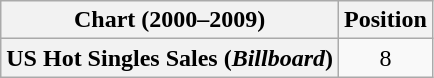<table class="wikitable plainrowheaders" style="text-align:center">
<tr>
<th>Chart (2000–2009)</th>
<th>Position</th>
</tr>
<tr>
<th scope="row">US Hot Singles Sales (<em>Billboard</em>)</th>
<td>8</td>
</tr>
</table>
